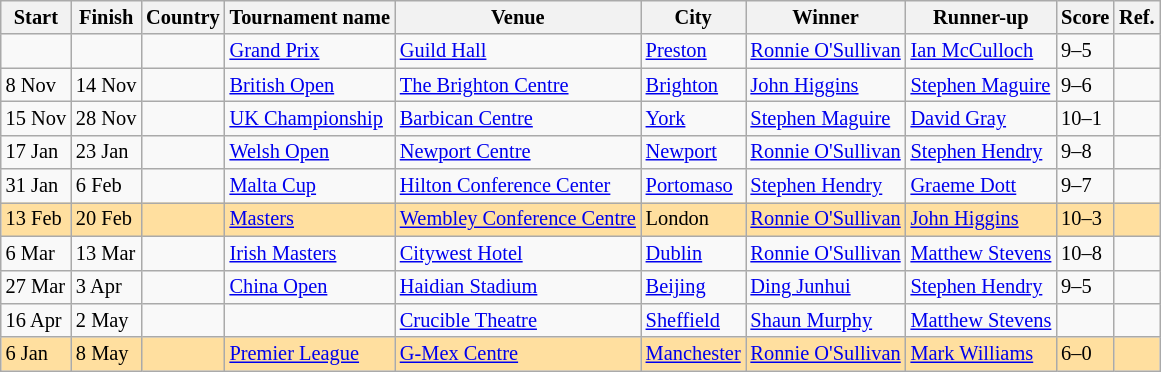<table class="wikitable sortable" style="font-size: 85%">
<tr>
<th>Start</th>
<th>Finish</th>
<th>Country</th>
<th>Tournament name</th>
<th>Venue</th>
<th>City</th>
<th>Winner</th>
<th>Runner-up</th>
<th>Score</th>
<th>Ref.</th>
</tr>
<tr>
<td></td>
<td></td>
<td></td>
<td><a href='#'>Grand Prix</a></td>
<td><a href='#'>Guild Hall</a></td>
<td><a href='#'>Preston</a></td>
<td> <a href='#'>Ronnie O'Sullivan</a></td>
<td> <a href='#'>Ian McCulloch</a></td>
<td>9–5</td>
<td></td>
</tr>
<tr>
<td>8 Nov</td>
<td>14 Nov</td>
<td></td>
<td><a href='#'>British Open</a></td>
<td><a href='#'>The Brighton Centre</a></td>
<td><a href='#'>Brighton</a></td>
<td> <a href='#'>John Higgins</a></td>
<td>  <a href='#'>Stephen Maguire</a></td>
<td>9–6</td>
<td></td>
</tr>
<tr>
<td>15 Nov</td>
<td>28 Nov</td>
<td></td>
<td><a href='#'>UK Championship</a></td>
<td><a href='#'>Barbican Centre</a></td>
<td><a href='#'>York</a></td>
<td> <a href='#'>Stephen Maguire</a></td>
<td> <a href='#'>David Gray</a></td>
<td>10–1</td>
<td></td>
</tr>
<tr>
<td>17 Jan</td>
<td>23 Jan</td>
<td></td>
<td><a href='#'>Welsh Open</a></td>
<td><a href='#'>Newport Centre</a></td>
<td><a href='#'>Newport</a></td>
<td> <a href='#'>Ronnie O'Sullivan</a></td>
<td> <a href='#'>Stephen Hendry</a></td>
<td>9–8</td>
<td></td>
</tr>
<tr>
<td>31 Jan</td>
<td>6 Feb</td>
<td></td>
<td><a href='#'>Malta Cup</a></td>
<td><a href='#'>Hilton Conference Center</a></td>
<td><a href='#'>Portomaso</a></td>
<td> <a href='#'>Stephen Hendry</a></td>
<td> <a href='#'>Graeme Dott</a></td>
<td>9–7</td>
<td></td>
</tr>
<tr bgcolor="#ffdf9f">
<td>13 Feb</td>
<td>20 Feb</td>
<td></td>
<td><a href='#'>Masters</a></td>
<td><a href='#'>Wembley Conference Centre</a></td>
<td>London</td>
<td> <a href='#'>Ronnie O'Sullivan</a></td>
<td> <a href='#'>John Higgins</a></td>
<td>10–3</td>
<td></td>
</tr>
<tr>
<td>6 Mar</td>
<td>13 Mar</td>
<td></td>
<td><a href='#'>Irish Masters</a></td>
<td><a href='#'>Citywest Hotel</a></td>
<td><a href='#'>Dublin</a></td>
<td> <a href='#'>Ronnie O'Sullivan</a></td>
<td> <a href='#'>Matthew Stevens</a></td>
<td>10–8</td>
<td></td>
</tr>
<tr>
<td>27 Mar</td>
<td>3 Apr</td>
<td></td>
<td><a href='#'>China Open</a></td>
<td><a href='#'>Haidian Stadium</a></td>
<td><a href='#'>Beijing</a></td>
<td> <a href='#'>Ding Junhui</a></td>
<td> <a href='#'>Stephen Hendry</a></td>
<td>9–5</td>
<td></td>
</tr>
<tr>
<td>16 Apr</td>
<td>2 May</td>
<td></td>
<td></td>
<td><a href='#'>Crucible Theatre</a></td>
<td><a href='#'>Sheffield</a></td>
<td> <a href='#'>Shaun Murphy</a></td>
<td> <a href='#'>Matthew Stevens</a></td>
<td></td>
<td></td>
</tr>
<tr bgcolor="#ffdf9f">
<td>6 Jan</td>
<td>8 May</td>
<td></td>
<td><a href='#'>Premier League</a></td>
<td><a href='#'>G-Mex Centre</a></td>
<td><a href='#'>Manchester</a></td>
<td> <a href='#'>Ronnie O'Sullivan</a></td>
<td> <a href='#'>Mark Williams</a></td>
<td>6–0</td>
<td></td>
</tr>
</table>
